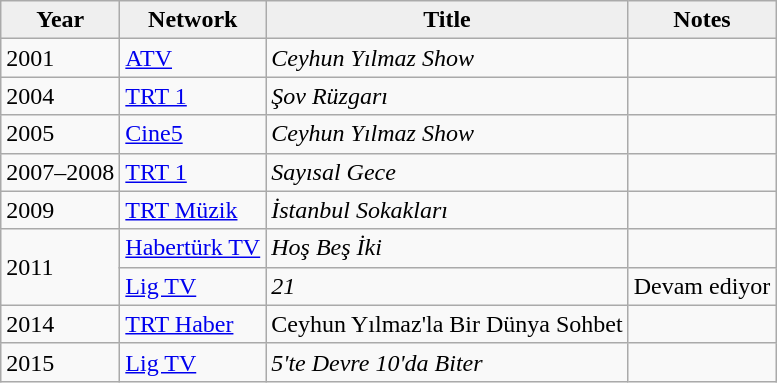<table class="wikitable">
<tr>
<th style="background:#efefef;">Year</th>
<th style="background:#efefef;">Network</th>
<th style="background:#efefef;">Title</th>
<th style="background:#efefef;">Notes</th>
</tr>
<tr>
<td>2001</td>
<td><a href='#'>ATV</a></td>
<td><em>Ceyhun Yılmaz Show</em></td>
<td></td>
</tr>
<tr>
<td>2004</td>
<td><a href='#'>TRT 1</a></td>
<td><em>Şov Rüzgarı</em></td>
<td></td>
</tr>
<tr>
<td>2005</td>
<td><a href='#'>Cine5</a></td>
<td><em>Ceyhun Yılmaz Show</em></td>
<td></td>
</tr>
<tr>
<td>2007–2008</td>
<td><a href='#'>TRT 1</a></td>
<td><em>Sayısal Gece</em></td>
<td></td>
</tr>
<tr>
<td>2009</td>
<td><a href='#'>TRT Müzik</a></td>
<td><em>İstanbul Sokakları</em></td>
<td></td>
</tr>
<tr>
<td rowspan="2">2011</td>
<td><a href='#'>Habertürk TV</a></td>
<td><em>Hoş Beş İki</em></td>
<td></td>
</tr>
<tr>
<td><a href='#'>Lig TV</a></td>
<td><em>21</em></td>
<td>Devam ediyor</td>
</tr>
<tr>
<td>2014</td>
<td><a href='#'>TRT Haber</a></td>
<td>Ceyhun Yılmaz'la Bir Dünya Sohbet</td>
<td></td>
</tr>
<tr>
<td>2015</td>
<td><a href='#'>Lig TV</a></td>
<td><em>5'te Devre 10'da Biter</em></td>
<td></td>
</tr>
</table>
